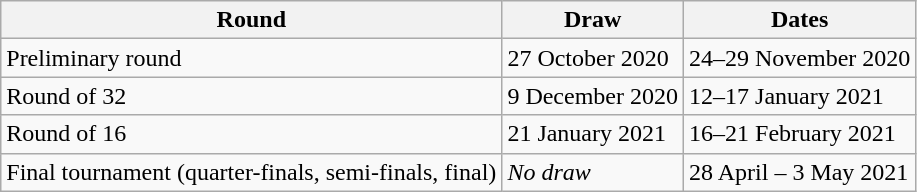<table class="wikitable">
<tr>
<th>Round</th>
<th>Draw</th>
<th>Dates</th>
</tr>
<tr>
<td>Preliminary round</td>
<td>27 October 2020</td>
<td>24–29 November 2020</td>
</tr>
<tr>
<td>Round of 32</td>
<td>9 December 2020</td>
<td>12–17 January 2021</td>
</tr>
<tr>
<td>Round of 16</td>
<td>21 January 2021</td>
<td>16–21 February 2021</td>
</tr>
<tr>
<td>Final tournament (quarter-finals, semi-finals, final)</td>
<td><em>No draw</em></td>
<td>28 April – 3 May 2021</td>
</tr>
</table>
